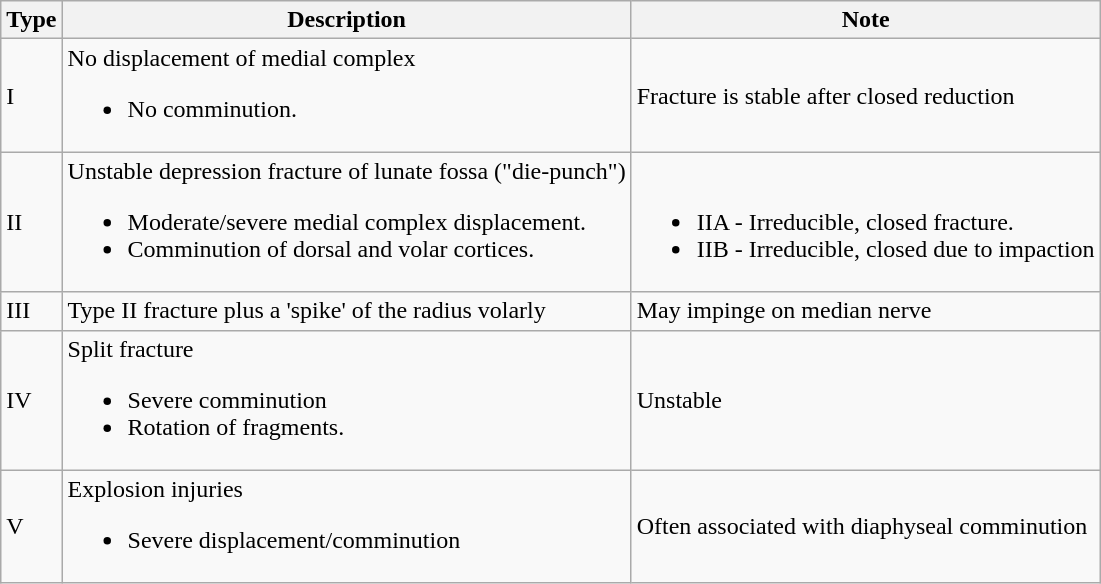<table class="wikitable">
<tr>
<th>Type</th>
<th>Description</th>
<th>Note</th>
</tr>
<tr>
<td>I</td>
<td>No displacement of medial complex<br><ul><li>No comminution.</li></ul></td>
<td>Fracture is stable after closed reduction</td>
</tr>
<tr>
<td>II</td>
<td>Unstable depression fracture of lunate fossa ("die-punch")<br><ul><li>Moderate/severe medial complex displacement.</li><li>Comminution of dorsal and volar cortices.</li></ul></td>
<td><br><ul><li>IIA - Irreducible, closed fracture.</li><li>IIB - Irreducible, closed due to impaction</li></ul></td>
</tr>
<tr>
<td>III</td>
<td>Type II fracture plus a 'spike' of the radius volarly</td>
<td>May impinge on median nerve</td>
</tr>
<tr>
<td>IV</td>
<td>Split fracture<br><ul><li>Severe comminution</li><li>Rotation of fragments.</li></ul></td>
<td>Unstable</td>
</tr>
<tr>
<td>V</td>
<td>Explosion injuries<br><ul><li>Severe displacement/comminution</li></ul></td>
<td>Often associated with diaphyseal comminution</td>
</tr>
</table>
